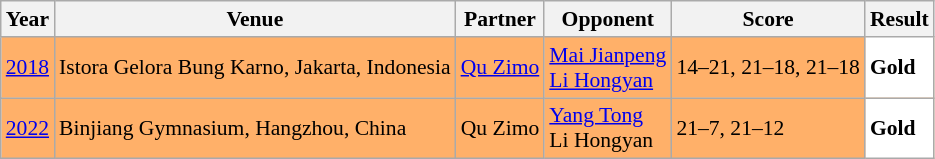<table class="sortable wikitable" style="font-size: 90%;">
<tr>
<th>Year</th>
<th>Venue</th>
<th>Partner</th>
<th>Opponent</th>
<th>Score</th>
<th>Result</th>
</tr>
<tr style="background:#FFB069">
<td align="center"><a href='#'>2018</a></td>
<td align="left">Istora Gelora Bung Karno, Jakarta, Indonesia</td>
<td align="left"> <a href='#'>Qu Zimo</a></td>
<td align="left"> <a href='#'>Mai Jianpeng</a><br> <a href='#'>Li Hongyan</a></td>
<td align="left">14–21, 21–18, 21–18</td>
<td style="text-align:left; background:white"> <strong>Gold</strong></td>
</tr>
<tr style="background:#FFB069">
<td align="center"><a href='#'>2022</a></td>
<td align="left">Binjiang Gymnasium, Hangzhou, China</td>
<td align="left"> Qu Zimo</td>
<td align="left"> <a href='#'>Yang Tong</a><br> Li Hongyan</td>
<td align="left">21–7, 21–12</td>
<td style="text-align:left; background:white"> <strong>Gold</strong></td>
</tr>
</table>
